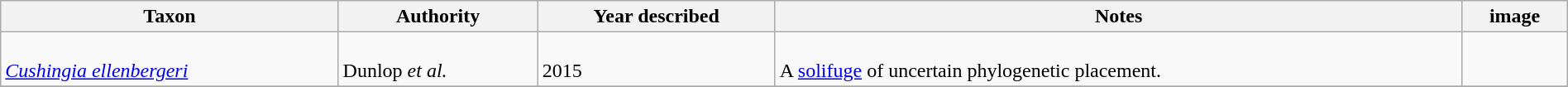<table class="wikitable sortable" align="center" width="100%">
<tr>
<th>Taxon</th>
<th>Authority</th>
<th>Year described</th>
<th>Notes</th>
<th>image</th>
</tr>
<tr>
<td><br><em><a href='#'>Cushingia ellenbergeri</a></em></td>
<td><br>Dunlop <em>et al.</em></td>
<td><br>2015</td>
<td><br>A <a href='#'>solifuge</a> of uncertain phylogenetic placement.</td>
<td></td>
</tr>
<tr>
</tr>
</table>
